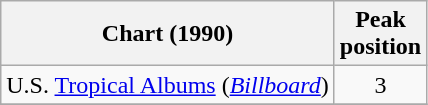<table class="wikitable">
<tr>
<th>Chart (1990)</th>
<th>Peak<br>position</th>
</tr>
<tr>
<td>U.S. <a href='#'>Tropical Albums</a> (<em><a href='#'>Billboard</a></em>)</td>
<td align="center">3</td>
</tr>
<tr>
</tr>
</table>
